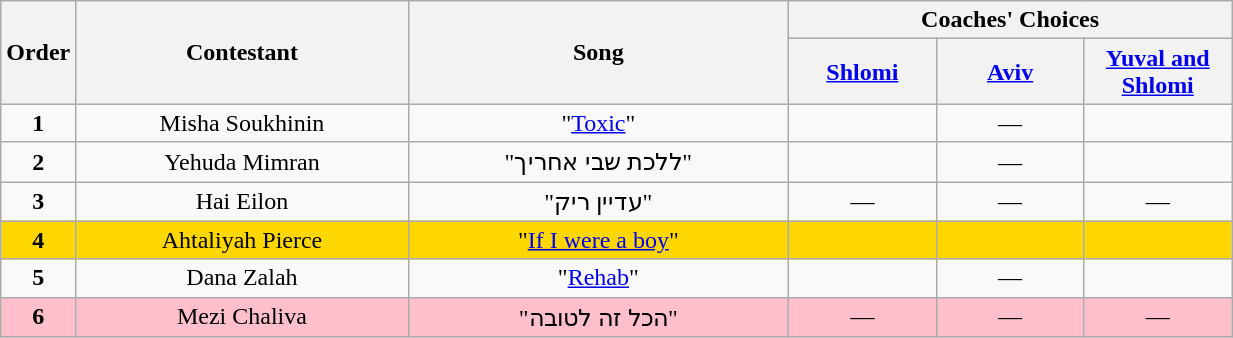<table class="wikitable" style="text-align: center; width:65%;">
<tr>
<th rowspan=2 width="05%">Order</th>
<th rowspan=2 width="27%">Contestant</th>
<th rowspan=2>Song</th>
<th colspan=3>Coaches' Choices</th>
</tr>
<tr>
<th width="12%"><a href='#'>Shlomi</a></th>
<th width="12%"><a href='#'>Aviv</a></th>
<th width="12%"><a href='#'>Yuval and Shlomi</a></th>
</tr>
<tr>
<td align="center"><strong>1</strong></td>
<td>Misha Soukhinin</td>
<td>"<a href='#'>Toxic</a>"</td>
<td style=";text-align:center;"></td>
<td align="center">—</td>
<td style=";text-align:center;"></td>
</tr>
<tr>
<td align="center"><strong>2</strong></td>
<td>Yehuda Mimran</td>
<td>"ללכת שבי אחריך"</td>
<td style=";text-align:center;"></td>
<td align="center">—</td>
<td style=";text-align:center;"></td>
</tr>
<tr>
<td align="center"><strong>3</strong></td>
<td>Hai Eilon</td>
<td>"עדיין ריק"</td>
<td align="center">—</td>
<td align="center">—</td>
<td align="center">—</td>
</tr>
<tr bgcolor="gold">
<td align="center"><strong>4</strong></td>
<td>Ahtaliyah Pierce</td>
<td>"<a href='#'>If I were a boy</a>"</td>
<td style=";text-align:center;"></td>
<td style=";text-align:center;"></td>
<td style=";text-align:center;"></td>
</tr>
<tr>
<td align="center"><strong>5</strong></td>
<td>Dana Zalah</td>
<td>"<a href='#'>Rehab</a>"</td>
<td style=";text-align:center;"></td>
<td align="center">—</td>
<td style=";text-align:center;"></td>
</tr>
<tr bgcolor="pink">
<td align="center"><strong>6</strong></td>
<td>Mezi Chaliva</td>
<td>"הכל זה לטובה"</td>
<td align="center">—</td>
<td align="center">—</td>
<td align="center">—</td>
</tr>
</table>
